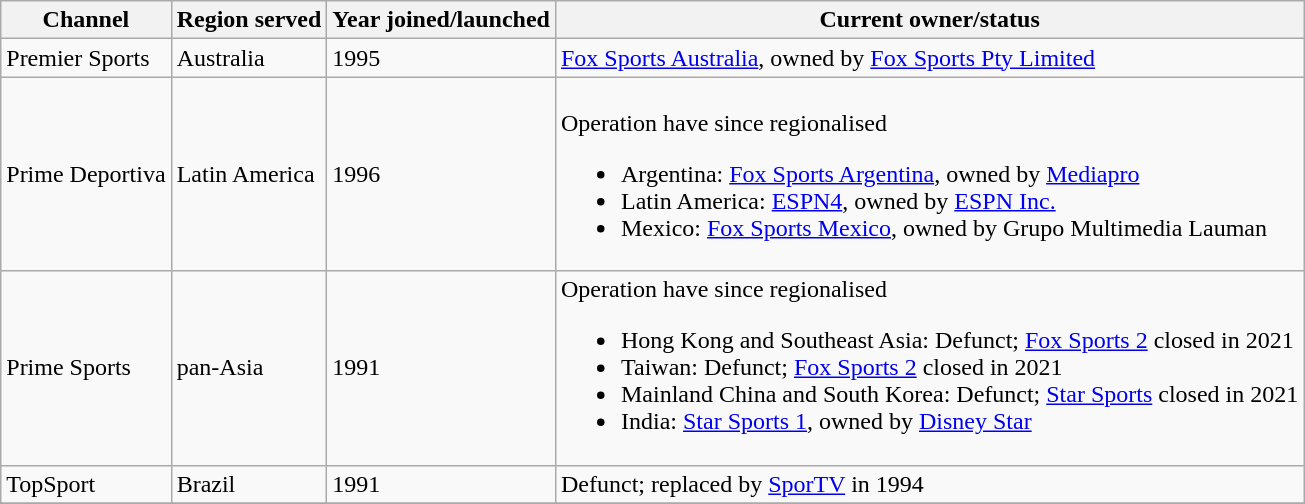<table class="wikitable unsortable">
<tr>
<th>Channel</th>
<th>Region served</th>
<th>Year joined/launched</th>
<th>Current owner/status</th>
</tr>
<tr>
<td>Premier Sports</td>
<td>Australia</td>
<td>1995</td>
<td><a href='#'>Fox Sports Australia</a>, owned by <a href='#'>Fox Sports Pty Limited</a></td>
</tr>
<tr>
<td>Prime Deportiva</td>
<td>Latin America</td>
<td>1996</td>
<td><br>Operation have since regionalised<ul><li>Argentina: <a href='#'>Fox Sports Argentina</a>, owned by <a href='#'>Mediapro</a></li><li>Latin America: <a href='#'>ESPN4</a>, owned by <a href='#'>ESPN Inc.</a></li><li>Mexico: <a href='#'>Fox Sports Mexico</a>, owned by Grupo Multimedia Lauman</li></ul></td>
</tr>
<tr>
<td>Prime Sports</td>
<td>pan-Asia</td>
<td>1991</td>
<td>Operation have since regionalised<br><ul><li>Hong Kong and Southeast Asia: Defunct; <a href='#'>Fox Sports 2</a> closed in 2021</li><li>Taiwan: Defunct; <a href='#'>Fox Sports 2</a> closed in 2021</li><li>Mainland China and South Korea: Defunct; <a href='#'>Star Sports</a> closed in 2021</li><li>India: <a href='#'>Star Sports 1</a>, owned by <a href='#'>Disney Star</a></li></ul></td>
</tr>
<tr>
<td>TopSport</td>
<td>Brazil</td>
<td>1991</td>
<td>Defunct; replaced by <a href='#'>SporTV</a> in 1994</td>
</tr>
<tr>
</tr>
</table>
